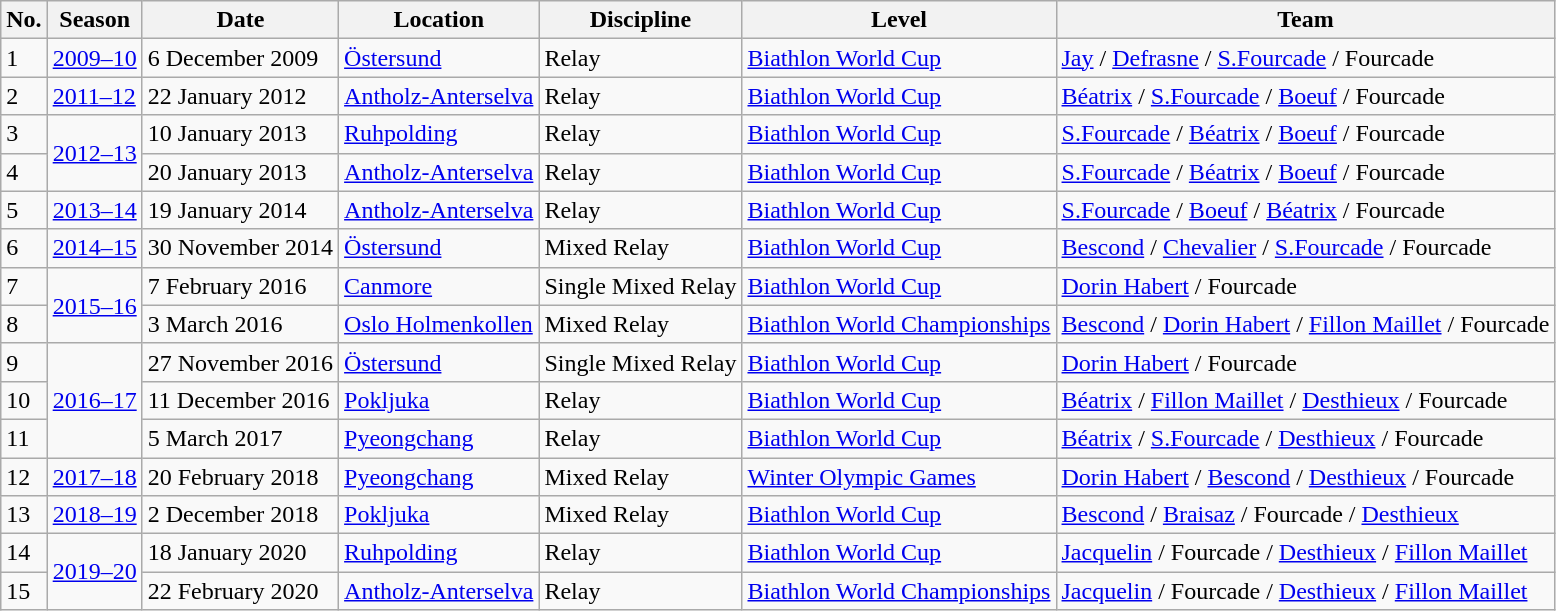<table class="wikitable sortable" style="text-align:left">
<tr>
<th>No.</th>
<th>Season</th>
<th>Date</th>
<th>Location</th>
<th>Discipline</th>
<th>Level</th>
<th>Team</th>
</tr>
<tr>
<td>1</td>
<td><a href='#'>2009–10</a></td>
<td>6 December 2009</td>
<td> <a href='#'>Östersund</a></td>
<td>Relay</td>
<td><a href='#'>Biathlon World Cup</a></td>
<td><a href='#'>Jay</a> / <a href='#'>Defrasne</a> / <a href='#'>S.Fourcade</a> / Fourcade</td>
</tr>
<tr>
<td>2</td>
<td><a href='#'>2011–12</a></td>
<td>22 January 2012</td>
<td> <a href='#'>Antholz-Anterselva</a></td>
<td>Relay</td>
<td><a href='#'>Biathlon World Cup</a></td>
<td><a href='#'>Béatrix</a> / <a href='#'>S.Fourcade</a> / <a href='#'>Boeuf</a> / Fourcade</td>
</tr>
<tr>
<td>3</td>
<td rowspan="2"><a href='#'>2012–13</a></td>
<td>10 January 2013</td>
<td> <a href='#'>Ruhpolding</a></td>
<td>Relay</td>
<td><a href='#'>Biathlon World Cup</a></td>
<td><a href='#'>S.Fourcade</a> / <a href='#'>Béatrix</a> / <a href='#'>Boeuf</a> / Fourcade</td>
</tr>
<tr>
<td>4</td>
<td>20 January 2013</td>
<td> <a href='#'>Antholz-Anterselva</a></td>
<td>Relay</td>
<td><a href='#'>Biathlon World Cup</a></td>
<td><a href='#'>S.Fourcade</a> / <a href='#'>Béatrix</a> / <a href='#'>Boeuf</a> / Fourcade</td>
</tr>
<tr>
<td>5</td>
<td><a href='#'>2013–14</a></td>
<td>19 January 2014</td>
<td> <a href='#'>Antholz-Anterselva</a></td>
<td>Relay</td>
<td><a href='#'>Biathlon World Cup</a></td>
<td><a href='#'>S.Fourcade</a> / <a href='#'>Boeuf</a> / <a href='#'>Béatrix</a> / Fourcade</td>
</tr>
<tr>
<td>6</td>
<td><a href='#'>2014–15</a></td>
<td>30 November 2014</td>
<td> <a href='#'>Östersund</a></td>
<td>Mixed Relay</td>
<td><a href='#'>Biathlon World Cup</a></td>
<td><a href='#'>Bescond</a> / <a href='#'>Chevalier</a> / <a href='#'>S.Fourcade</a> / Fourcade</td>
</tr>
<tr>
<td>7</td>
<td rowspan="2"><a href='#'>2015–16</a></td>
<td>7 February 2016</td>
<td> <a href='#'>Canmore</a></td>
<td>Single Mixed Relay</td>
<td><a href='#'>Biathlon World Cup</a></td>
<td><a href='#'>Dorin Habert</a> / Fourcade</td>
</tr>
<tr>
<td>8</td>
<td>3 March 2016</td>
<td> <a href='#'>Oslo Holmenkollen</a></td>
<td>Mixed Relay</td>
<td><a href='#'>Biathlon World Championships</a></td>
<td><a href='#'>Bescond</a> / <a href='#'>Dorin Habert</a> / <a href='#'>Fillon Maillet</a> / Fourcade</td>
</tr>
<tr>
<td>9</td>
<td rowspan="3"><a href='#'>2016–17</a></td>
<td>27 November 2016</td>
<td> <a href='#'>Östersund</a></td>
<td>Single Mixed Relay</td>
<td><a href='#'>Biathlon World Cup</a></td>
<td><a href='#'>Dorin Habert</a> / Fourcade</td>
</tr>
<tr>
<td>10</td>
<td>11 December 2016</td>
<td> <a href='#'>Pokljuka</a></td>
<td>Relay</td>
<td><a href='#'>Biathlon World Cup</a></td>
<td><a href='#'>Béatrix</a> / <a href='#'>Fillon Maillet</a> / <a href='#'>Desthieux</a> / Fourcade</td>
</tr>
<tr>
<td>11</td>
<td>5 March 2017</td>
<td> <a href='#'>Pyeongchang</a></td>
<td>Relay</td>
<td><a href='#'>Biathlon World Cup</a></td>
<td><a href='#'>Béatrix</a> / <a href='#'>S.Fourcade</a> / <a href='#'>Desthieux</a> / Fourcade</td>
</tr>
<tr>
<td>12</td>
<td><a href='#'>2017–18</a></td>
<td>20 February 2018</td>
<td> <a href='#'>Pyeongchang</a></td>
<td>Mixed Relay</td>
<td><a href='#'>Winter Olympic Games</a></td>
<td><a href='#'>Dorin Habert</a> / <a href='#'>Bescond</a> / <a href='#'>Desthieux</a> / Fourcade</td>
</tr>
<tr>
<td>13</td>
<td><a href='#'>2018–19</a></td>
<td>2 December 2018</td>
<td> <a href='#'>Pokljuka</a></td>
<td>Mixed Relay</td>
<td><a href='#'>Biathlon World Cup</a></td>
<td><a href='#'>Bescond</a> / <a href='#'>Braisaz</a> / Fourcade / <a href='#'>Desthieux</a></td>
</tr>
<tr>
<td>14</td>
<td rowspan="2"><a href='#'>2019–20</a></td>
<td>18 January 2020</td>
<td> <a href='#'>Ruhpolding</a></td>
<td>Relay</td>
<td><a href='#'>Biathlon World Cup</a></td>
<td><a href='#'>Jacquelin</a> / Fourcade / <a href='#'>Desthieux</a> / <a href='#'>Fillon Maillet</a></td>
</tr>
<tr>
<td>15</td>
<td>22 February 2020</td>
<td> <a href='#'>Antholz-Anterselva</a></td>
<td>Relay</td>
<td><a href='#'>Biathlon World Championships</a></td>
<td><a href='#'>Jacquelin</a> / Fourcade / <a href='#'>Desthieux</a> / <a href='#'>Fillon Maillet</a></td>
</tr>
</table>
